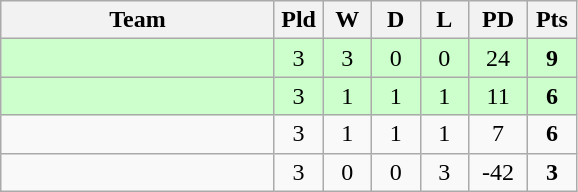<table class="wikitable" style="text-align:center;">
<tr>
<th width=175>Team</th>
<th width=25 abbr="Played">Pld</th>
<th width=25 abbr="Won">W</th>
<th width=25 abbr="Drawn">D</th>
<th width=25 abbr="Lost">L</th>
<th width=32 abbr="Points difference">PD</th>
<th width=25 abbr="Points">Pts</th>
</tr>
<tr style="background:#cfc;">
<td align=left></td>
<td>3</td>
<td>3</td>
<td>0</td>
<td>0</td>
<td>24</td>
<td><strong>9</strong></td>
</tr>
<tr style="background:#cfc;">
<td align=left></td>
<td>3</td>
<td>1</td>
<td>1</td>
<td>1</td>
<td>11</td>
<td><strong>6</strong></td>
</tr>
<tr>
<td align=left></td>
<td>3</td>
<td>1</td>
<td>1</td>
<td>1</td>
<td>7</td>
<td><strong>6</strong></td>
</tr>
<tr>
<td align=left></td>
<td>3</td>
<td>0</td>
<td>0</td>
<td>3</td>
<td>-42</td>
<td><strong>3</strong></td>
</tr>
</table>
